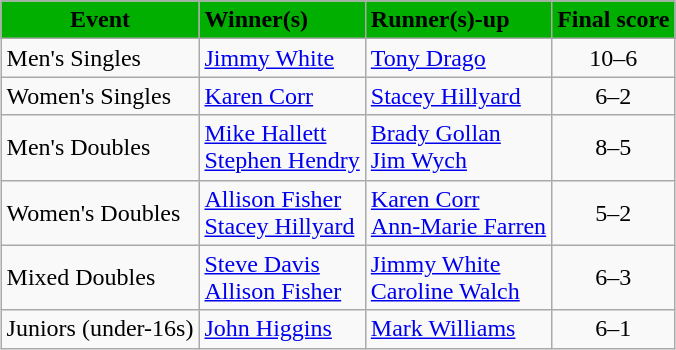<table class="wikitable" style="margin: auto">
<tr>
<th style="text-align: center; background-color: #00af00">Event</th>
<th style="text-align: left; background-color: #00af00">Winner(s)</th>
<th style="text-align: left; background-color: #00af00">Runner(s)-up</th>
<th style="text-align: left; background-color: #00af00">Final score</th>
</tr>
<tr>
<td>Men's Singles</td>
<td> <a href='#'>Jimmy White</a></td>
<td> <a href='#'>Tony Drago</a></td>
<td style="text-align: center">10–6</td>
</tr>
<tr>
<td>Women's Singles</td>
<td> <a href='#'>Karen Corr</a></td>
<td> <a href='#'>Stacey Hillyard</a></td>
<td style="text-align: center">6–2</td>
</tr>
<tr>
<td>Men's Doubles</td>
<td> <a href='#'>Mike Hallett</a> <br> <a href='#'>Stephen Hendry</a></td>
<td> <a href='#'>Brady Gollan</a> <br> <a href='#'>Jim Wych</a></td>
<td style="text-align: center">8–5</td>
</tr>
<tr>
<td>Women's Doubles</td>
<td> <a href='#'>Allison Fisher</a> <br> <a href='#'>Stacey Hillyard</a></td>
<td> <a href='#'>Karen Corr</a> <br> <a href='#'>Ann-Marie Farren</a></td>
<td style="text-align: center">5–2</td>
</tr>
<tr>
<td>Mixed Doubles</td>
<td> <a href='#'>Steve Davis</a> <br> <a href='#'>Allison Fisher</a></td>
<td> <a href='#'>Jimmy White</a> <br> <a href='#'>Caroline Walch</a></td>
<td style="text-align: center">6–3</td>
</tr>
<tr>
<td>Juniors (under-16s)</td>
<td> <a href='#'>John Higgins</a></td>
<td> <a href='#'>Mark Williams</a></td>
<td style="text-align: center">6–1</td>
</tr>
</table>
